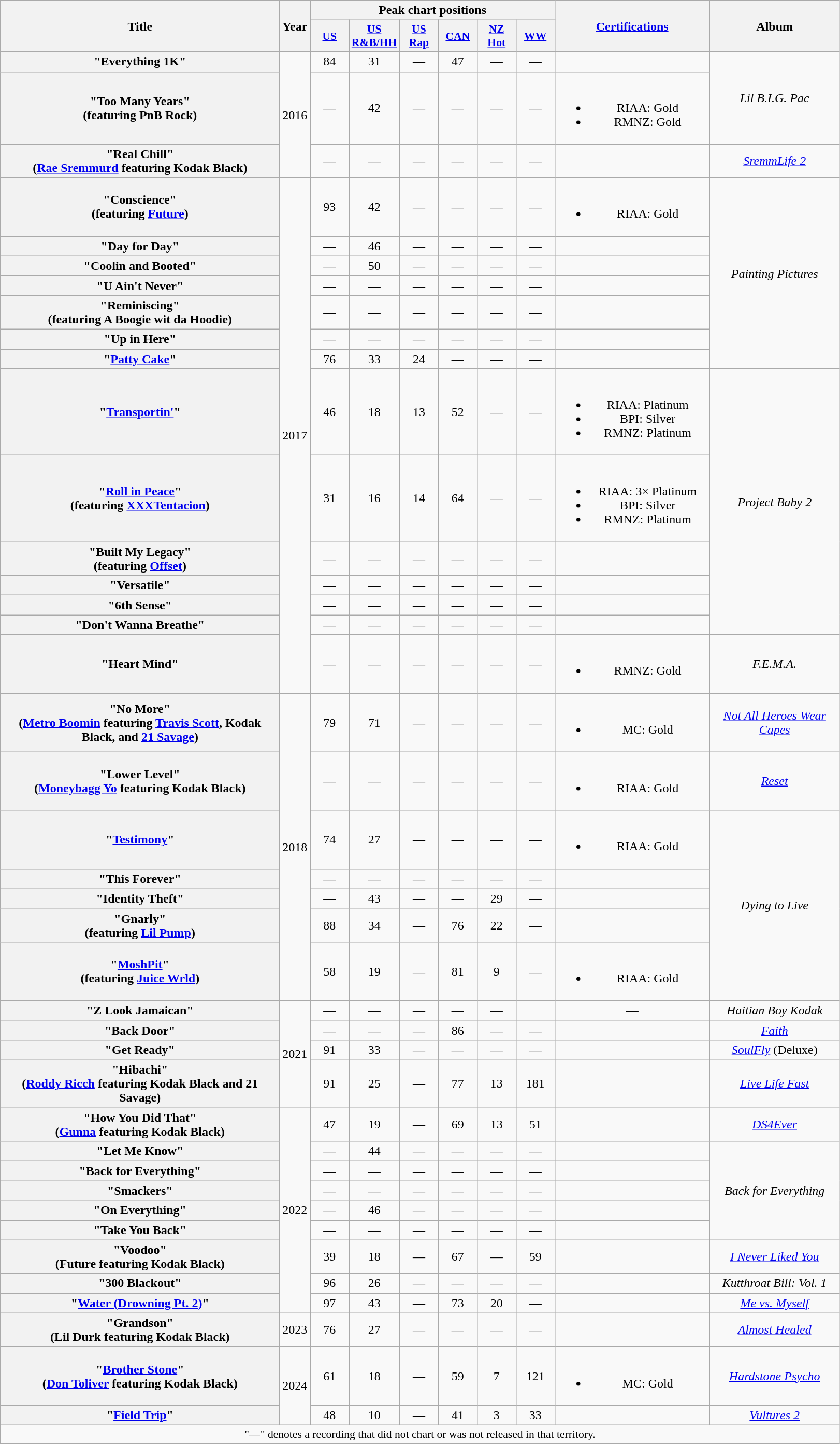<table class="wikitable plainrowheaders" style="text-align:center;">
<tr>
<th scope="col" rowspan="2" style="width:22em;">Title</th>
<th scope="col" rowspan="2" style="width:1em;">Year</th>
<th scope="col" colspan="6">Peak chart positions</th>
<th scope="col" rowspan="2" style="width:12em;"><a href='#'>Certifications</a></th>
<th scope="col" rowspan="2" style="width:10em;">Album</th>
</tr>
<tr>
<th scope="col" style="width:3em;font-size:90%;"><a href='#'>US</a><br></th>
<th scope="col" style="width:3em;font-size:90%;"><a href='#'>US<br>R&B/HH</a><br></th>
<th scope="col" style="width:3em;font-size:90%;"><a href='#'>US<br>Rap</a><br></th>
<th scope="col" style="width:3em;font-size:90%;"><a href='#'>CAN</a><br></th>
<th scope="col" style="width:3em;font-size:90%;"><a href='#'>NZ<br>Hot</a><br></th>
<th scope="col" style="width:3em;font-size:90%;"><a href='#'>WW</a><br></th>
</tr>
<tr>
<th scope="row">"Everything 1K"</th>
<td rowspan=3>2016</td>
<td>84</td>
<td>31</td>
<td>—</td>
<td>47</td>
<td>—</td>
<td>—</td>
<td></td>
<td rowspan=2><em>Lil B.I.G. Pac</em></td>
</tr>
<tr>
<th scope="row">"Too Many Years"<br><span>(featuring PnB Rock)</span></th>
<td>—</td>
<td>42</td>
<td>—</td>
<td>—</td>
<td>—</td>
<td>—</td>
<td><br><ul><li>RIAA: Gold</li><li>RMNZ: Gold</li></ul></td>
</tr>
<tr>
<th scope="row">"Real Chill"<br><span>(<a href='#'>Rae Sremmurd</a> featuring Kodak Black)</span></th>
<td>—</td>
<td>—</td>
<td>—</td>
<td>—</td>
<td>—</td>
<td>—</td>
<td></td>
<td><em><a href='#'>SremmLife 2</a></em></td>
</tr>
<tr>
<th scope="row">"Conscience"<br><span>(featuring <a href='#'>Future</a>)</span></th>
<td rowspan="14">2017</td>
<td>93</td>
<td>42</td>
<td>—</td>
<td>—</td>
<td>—</td>
<td>—</td>
<td><br><ul><li>RIAA: Gold</li></ul></td>
<td rowspan="7"><em>Painting Pictures</em></td>
</tr>
<tr>
<th scope="row">"Day for Day"</th>
<td>—</td>
<td>46</td>
<td>—</td>
<td>—</td>
<td>—</td>
<td>—</td>
<td></td>
</tr>
<tr>
<th scope="row">"Coolin and Booted"</th>
<td>—</td>
<td>50</td>
<td>—</td>
<td>—</td>
<td>—</td>
<td>—</td>
<td></td>
</tr>
<tr>
<th scope="row">"U Ain't Never"</th>
<td>—</td>
<td>—</td>
<td>—</td>
<td>—</td>
<td>—</td>
<td>—</td>
<td></td>
</tr>
<tr>
<th scope="row">"Reminiscing"<br><span>(featuring A Boogie wit da Hoodie)</span></th>
<td>—</td>
<td>—</td>
<td>—</td>
<td>—</td>
<td>—</td>
<td>—</td>
<td></td>
</tr>
<tr>
<th scope="row">"Up in Here"</th>
<td>—</td>
<td>—</td>
<td>—</td>
<td>—</td>
<td>—</td>
<td>—</td>
<td></td>
</tr>
<tr>
<th scope="row">"<a href='#'>Patty Cake</a>"</th>
<td>76</td>
<td>33</td>
<td>24</td>
<td>—</td>
<td>—</td>
<td>—</td>
<td></td>
</tr>
<tr>
<th scope="row">"<a href='#'>Transportin'</a>"</th>
<td>46</td>
<td>18</td>
<td>13</td>
<td>52</td>
<td>—</td>
<td>—</td>
<td><br><ul><li>RIAA: Platinum</li><li>BPI: Silver</li><li>RMNZ: Platinum</li></ul></td>
<td rowspan="6"><em>Project Baby 2</em></td>
</tr>
<tr>
<th scope="row">"<a href='#'>Roll in Peace</a>"<br><span>(featuring <a href='#'>XXXTentacion</a>)</span></th>
<td>31</td>
<td>16</td>
<td>14</td>
<td>64</td>
<td>—</td>
<td>—</td>
<td><br><ul><li>RIAA: 3× Platinum</li><li>BPI: Silver</li><li>RMNZ: Platinum</li></ul></td>
</tr>
<tr>
<th scope="row">"Built My Legacy"<br><span>(featuring <a href='#'>Offset</a>)</span></th>
<td>—</td>
<td>—</td>
<td>—</td>
<td>—</td>
<td>—</td>
<td>—</td>
<td></td>
</tr>
<tr>
<th scope="row">"Versatile"</th>
<td>—</td>
<td>—</td>
<td>—</td>
<td>—</td>
<td>—</td>
<td>—</td>
<td></td>
</tr>
<tr>
<th scope="row">"6th Sense"</th>
<td>—</td>
<td>—</td>
<td>—</td>
<td>—</td>
<td>—</td>
<td>—</td>
<td></td>
</tr>
<tr>
<th scope="row">"Don't Wanna Breathe"</th>
<td>—</td>
<td>—</td>
<td>—</td>
<td>—</td>
<td>—</td>
<td>—</td>
<td></td>
</tr>
<tr>
<th scope="row">"Heart Mind"<br></th>
<td>—</td>
<td>—</td>
<td>—</td>
<td>—</td>
<td>—</td>
<td>—</td>
<td><br><ul><li>RMNZ: Gold</li></ul></td>
<td><em>F.E.M.A.</em></td>
</tr>
<tr>
<th scope="row">"No More"<br><span>(<a href='#'>Metro Boomin</a> featuring <a href='#'>Travis Scott</a>, Kodak Black, and <a href='#'>21 Savage</a>)</span></th>
<td rowspan="7">2018</td>
<td>79</td>
<td>71</td>
<td>—</td>
<td>—</td>
<td>—</td>
<td>—</td>
<td><br><ul><li>MC: Gold</li></ul></td>
<td><em><a href='#'>Not All Heroes Wear Capes</a></em></td>
</tr>
<tr>
<th scope="row">"Lower Level"<br><span>(<a href='#'>Moneybagg Yo</a> featuring Kodak Black)</span></th>
<td>—</td>
<td>—</td>
<td>—</td>
<td>—</td>
<td>—</td>
<td>—</td>
<td><br><ul><li>RIAA: Gold</li></ul></td>
<td><em><a href='#'>Reset</a></em></td>
</tr>
<tr>
<th scope="row">"<a href='#'>Testimony</a>"</th>
<td>74</td>
<td>27</td>
<td>—</td>
<td>—</td>
<td>—</td>
<td>—</td>
<td><br><ul><li>RIAA: Gold</li></ul></td>
<td rowspan="5"><em>Dying to Live</em></td>
</tr>
<tr>
<th scope="row">"This Forever"</th>
<td>—</td>
<td>—</td>
<td>—</td>
<td>—</td>
<td>—</td>
<td>—</td>
<td></td>
</tr>
<tr>
<th scope="row">"Identity Theft"</th>
<td>—</td>
<td>43</td>
<td>—</td>
<td>—</td>
<td>29</td>
<td>—</td>
<td></td>
</tr>
<tr>
<th scope="row">"Gnarly"<br><span>(featuring <a href='#'>Lil Pump</a>)</span></th>
<td>88</td>
<td>34</td>
<td>—</td>
<td>76</td>
<td>22</td>
<td>—</td>
<td></td>
</tr>
<tr>
<th scope="row">"<a href='#'>MoshPit</a>"<br><span>(featuring <a href='#'>Juice Wrld</a>)</span></th>
<td>58</td>
<td>19</td>
<td>—</td>
<td>81</td>
<td>9</td>
<td>—</td>
<td><br><ul><li>RIAA: Gold</li></ul></td>
</tr>
<tr>
<th scope="row">"Z Look Jamaican"</th>
<td rowspan="4">2021</td>
<td>—</td>
<td>—</td>
<td>—</td>
<td>—</td>
<td>—</td>
<td></td>
<td>—</td>
<td><em>Haitian Boy Kodak</em></td>
</tr>
<tr>
<th scope="row">"Back Door"<br></th>
<td>—</td>
<td>—</td>
<td>—</td>
<td>86</td>
<td>—</td>
<td>—</td>
<td></td>
<td><em><a href='#'>Faith</a></em></td>
</tr>
<tr>
<th scope="row">"Get Ready"<br></th>
<td>91</td>
<td>33</td>
<td>—</td>
<td>—</td>
<td>—</td>
<td>—</td>
<td></td>
<td><em><a href='#'>SoulFly</a></em> (Deluxe)</td>
</tr>
<tr>
<th scope="row">"Hibachi"<br><span>(<a href='#'>Roddy Ricch</a> featuring Kodak Black and 21 Savage)</span></th>
<td>91</td>
<td>25</td>
<td>—</td>
<td>77</td>
<td>13</td>
<td>181</td>
<td></td>
<td><em><a href='#'>Live Life Fast</a></em></td>
</tr>
<tr>
<th scope="row">"How You Did That"<br><span>(<a href='#'>Gunna</a> featuring Kodak Black)</span></th>
<td rowspan="9">2022</td>
<td>47</td>
<td>19</td>
<td>—</td>
<td>69</td>
<td>13</td>
<td>51</td>
<td></td>
<td><em><a href='#'>DS4Ever</a></em></td>
</tr>
<tr>
<th scope="row">"Let Me Know"</th>
<td>—</td>
<td>44</td>
<td>—</td>
<td>—</td>
<td>—</td>
<td>—</td>
<td></td>
<td rowspan="5"><em>Back for Everything</em></td>
</tr>
<tr>
<th scope="row">"Back for Everything"</th>
<td>—</td>
<td>—</td>
<td>—</td>
<td>—</td>
<td>—</td>
<td>—</td>
<td></td>
</tr>
<tr>
<th scope="row">"Smackers"</th>
<td>—</td>
<td>—</td>
<td>—</td>
<td>—</td>
<td>—</td>
<td>—</td>
<td></td>
</tr>
<tr>
<th scope="row">"On Everything"</th>
<td>—</td>
<td>46</td>
<td>—</td>
<td>—</td>
<td>—</td>
<td>—</td>
<td></td>
</tr>
<tr>
<th scope="row">"Take You Back"<br></th>
<td>—</td>
<td>—</td>
<td>—</td>
<td>—</td>
<td>—</td>
<td>—</td>
<td></td>
</tr>
<tr>
<th scope="row">"Voodoo"<br><span>(Future featuring Kodak Black)</span></th>
<td>39</td>
<td>18</td>
<td>—</td>
<td>67</td>
<td>—</td>
<td>59</td>
<td></td>
<td><em><a href='#'>I Never Liked You</a></em></td>
</tr>
<tr>
<th scope="row">"300 Blackout"</th>
<td>96</td>
<td>26</td>
<td>—</td>
<td>—</td>
<td>—</td>
<td>—</td>
<td></td>
<td><em>Kutthroat Bill: Vol. 1</em></td>
</tr>
<tr>
<th scope="row">"<a href='#'>Water (Drowning Pt. 2)</a>"<br></th>
<td>97</td>
<td>43</td>
<td>—</td>
<td>73</td>
<td>20</td>
<td>—</td>
<td></td>
<td><em><a href='#'>Me vs. Myself</a></em></td>
</tr>
<tr>
<th scope="row">"Grandson"<br><span>(Lil Durk featuring Kodak Black)</span></th>
<td>2023</td>
<td>76</td>
<td>27</td>
<td>—</td>
<td>—</td>
<td>—</td>
<td>—</td>
<td></td>
<td><em><a href='#'>Almost Healed</a></em></td>
</tr>
<tr>
<th scope="row">"<a href='#'>Brother Stone</a>"<br><span>(<a href='#'>Don Toliver</a> featuring Kodak Black)</span></th>
<td rowspan="2">2024</td>
<td>61</td>
<td>18</td>
<td>—</td>
<td>59</td>
<td>7</td>
<td>121</td>
<td><br><ul><li>MC: Gold</li></ul></td>
<td><em><a href='#'>Hardstone Psycho</a></em></td>
</tr>
<tr>
<th scope="row">"<a href='#'>Field Trip</a>"<br></th>
<td>48</td>
<td>10</td>
<td>—</td>
<td>41</td>
<td>3</td>
<td>33</td>
<td></td>
<td><em><a href='#'>Vultures 2</a></em></td>
</tr>
<tr>
<td colspan="10" style="font-size:90%">"—" denotes a recording that did not chart or was not released in that territory.</td>
</tr>
</table>
